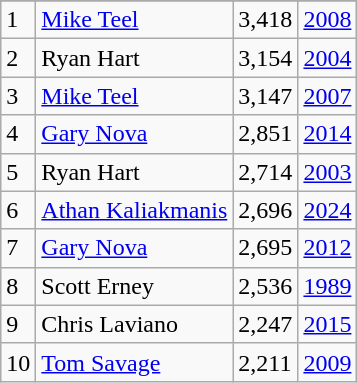<table class="wikitable">
<tr>
</tr>
<tr>
<td>1</td>
<td><a href='#'>Mike Teel</a></td>
<td>3,418</td>
<td><a href='#'>2008</a></td>
</tr>
<tr>
<td>2</td>
<td>Ryan Hart</td>
<td>3,154</td>
<td><a href='#'>2004</a></td>
</tr>
<tr>
<td>3</td>
<td><a href='#'>Mike Teel</a></td>
<td>3,147</td>
<td><a href='#'>2007</a></td>
</tr>
<tr>
<td>4</td>
<td><a href='#'>Gary Nova</a></td>
<td>2,851</td>
<td><a href='#'>2014</a></td>
</tr>
<tr>
<td>5</td>
<td>Ryan Hart</td>
<td>2,714</td>
<td><a href='#'>2003</a></td>
</tr>
<tr>
<td>6</td>
<td><a href='#'>Athan Kaliakmanis</a></td>
<td>2,696</td>
<td><a href='#'>2024</a></td>
</tr>
<tr>
<td>7</td>
<td><a href='#'>Gary Nova</a></td>
<td>2,695</td>
<td><a href='#'>2012</a></td>
</tr>
<tr>
<td>8</td>
<td>Scott Erney</td>
<td>2,536</td>
<td><a href='#'>1989</a></td>
</tr>
<tr>
<td>9</td>
<td>Chris Laviano</td>
<td>2,247</td>
<td><a href='#'>2015</a></td>
</tr>
<tr>
<td>10</td>
<td><a href='#'>Tom Savage</a></td>
<td>2,211</td>
<td><a href='#'>2009</a></td>
</tr>
</table>
